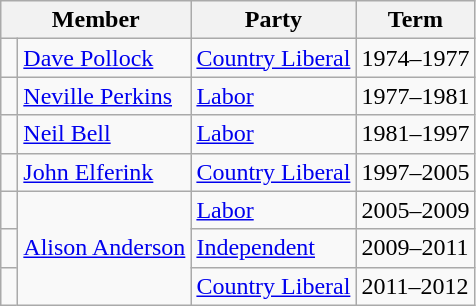<table class="wikitable">
<tr>
<th colspan="2">Member</th>
<th>Party</th>
<th>Term</th>
</tr>
<tr>
<td> </td>
<td><a href='#'>Dave Pollock</a></td>
<td><a href='#'>Country Liberal</a></td>
<td>1974–1977</td>
</tr>
<tr>
<td> </td>
<td><a href='#'>Neville Perkins</a></td>
<td><a href='#'>Labor</a></td>
<td>1977–1981</td>
</tr>
<tr>
<td> </td>
<td><a href='#'>Neil Bell</a></td>
<td><a href='#'>Labor</a></td>
<td>1981–1997</td>
</tr>
<tr>
<td> </td>
<td><a href='#'>John Elferink</a></td>
<td><a href='#'>Country Liberal</a></td>
<td>1997–2005</td>
</tr>
<tr>
<td> </td>
<td rowspan="3"><a href='#'>Alison Anderson</a></td>
<td><a href='#'>Labor</a></td>
<td>2005–2009</td>
</tr>
<tr>
<td> </td>
<td><a href='#'>Independent</a></td>
<td>2009–2011</td>
</tr>
<tr>
<td> </td>
<td><a href='#'>Country Liberal</a></td>
<td>2011–2012</td>
</tr>
</table>
